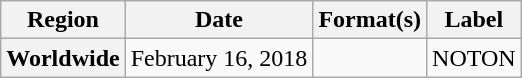<table class="wikitable plainrowheaders">
<tr>
<th scope="col">Region</th>
<th scope="col">Date</th>
<th scope="col">Format(s)</th>
<th scope="col">Label</th>
</tr>
<tr>
<th scope="row">Worldwide</th>
<td>February 16, 2018</td>
<td></td>
<td>NOTON</td>
</tr>
</table>
